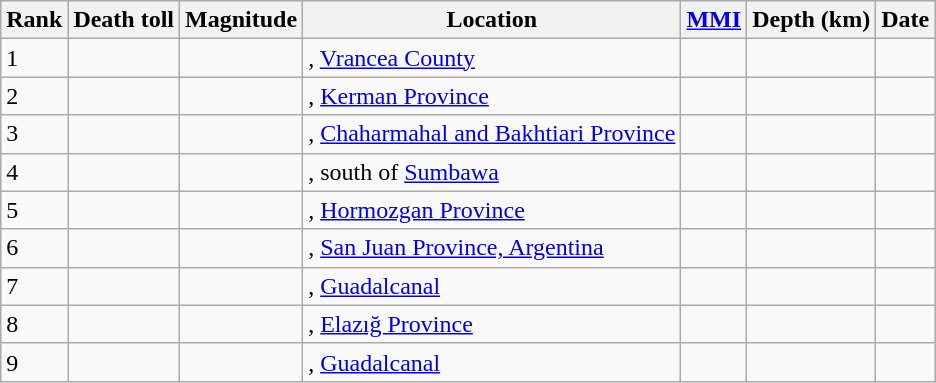<table class="sortable wikitable" style="font-size:100%;">
<tr>
<th>Rank</th>
<th>Death toll</th>
<th>Magnitude</th>
<th>Location</th>
<th><a href='#'>MMI</a></th>
<th>Depth (km)</th>
<th>Date</th>
</tr>
<tr>
<td>1</td>
<td></td>
<td></td>
<td>, <a href='#'>Vrancea County</a></td>
<td></td>
<td></td>
<td></td>
</tr>
<tr>
<td>2</td>
<td></td>
<td></td>
<td>, <a href='#'>Kerman Province</a></td>
<td></td>
<td></td>
<td></td>
</tr>
<tr>
<td>3</td>
<td></td>
<td></td>
<td>, <a href='#'>Chaharmahal and Bakhtiari Province</a></td>
<td></td>
<td></td>
<td></td>
</tr>
<tr>
<td>4</td>
<td></td>
<td></td>
<td>, south of <a href='#'>Sumbawa</a></td>
<td></td>
<td></td>
<td></td>
</tr>
<tr>
<td>5</td>
<td></td>
<td></td>
<td>, <a href='#'>Hormozgan Province</a></td>
<td></td>
<td></td>
<td></td>
</tr>
<tr>
<td>6</td>
<td></td>
<td></td>
<td>, <a href='#'>San Juan Province, Argentina</a></td>
<td></td>
<td></td>
<td></td>
</tr>
<tr>
<td>7</td>
<td></td>
<td></td>
<td>, <a href='#'>Guadalcanal</a></td>
<td></td>
<td></td>
<td></td>
</tr>
<tr>
<td>8</td>
<td></td>
<td></td>
<td>, <a href='#'>Elazığ Province</a></td>
<td></td>
<td></td>
<td></td>
</tr>
<tr>
<td>9</td>
<td></td>
<td></td>
<td>, <a href='#'>Guadalcanal</a></td>
<td></td>
<td></td>
<td></td>
</tr>
</table>
